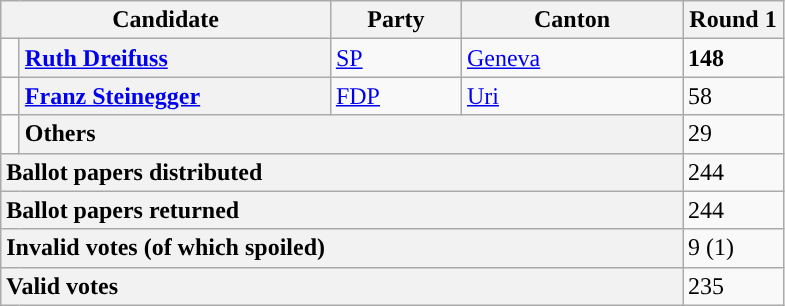<table class="wikitable">
<tr>
<th colspan=2>Candidate</th>
<th>Party</th>
<th>Canton</th>
<th>Round 1</th>
</tr>
<tr>
<td width=5px style="background-color: "></td>
<td width=200px style="background-color:#F2F2F2"><strong><a href='#'>Ruth Dreifuss</a></strong></td>
<td width=80px><a href='#'>SP</a></td>
<td width=140px><a href='#'>Geneva</a></td>
<td width=60px><strong>148</strong></td>
</tr>
<tr>
<td style="background-color: "></td>
<td style="background-color:#F2F2F2"><strong><a href='#'>Franz Steinegger</a></strong></td>
<td><a href='#'>FDP</a></td>
<td><a href='#'>Uri</a></td>
<td>58</td>
</tr>
<tr>
<td></td>
<td colspan=3 style="background-color:#F2F2F2"><strong>Others</strong></td>
<td>29</td>
</tr>
<tr>
<td colspan=4 style="background-color:#F2F2F2"><strong>Ballot papers distributed</strong></td>
<td>244</td>
</tr>
<tr>
<td colspan=4 style="background-color:#F2F2F2"><strong>Ballot papers returned</strong></td>
<td>244</td>
</tr>
<tr>
<td colspan=4 style="background-color:#F2F2F2"><strong>Invalid votes (of which spoiled)</strong></td>
<td>9 (1)</td>
</tr>
<tr>
<td colspan=4 style="background-color:#F2F2F2"><strong>Valid votes</strong></td>
<td>235</td>
</tr>
</table>
